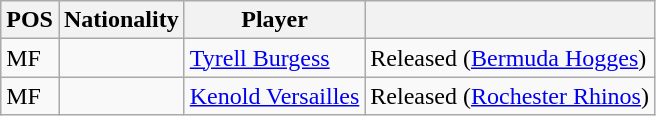<table class="wikitable">
<tr>
<th>POS</th>
<th>Nationality</th>
<th>Player</th>
<th></th>
</tr>
<tr>
<td>MF</td>
<td></td>
<td><a href='#'>Tyrell Burgess</a></td>
<td>Released (<a href='#'>Bermuda Hogges</a>)</td>
</tr>
<tr>
<td>MF</td>
<td></td>
<td><a href='#'>Kenold Versailles</a></td>
<td>Released (<a href='#'>Rochester Rhinos</a>)</td>
</tr>
</table>
